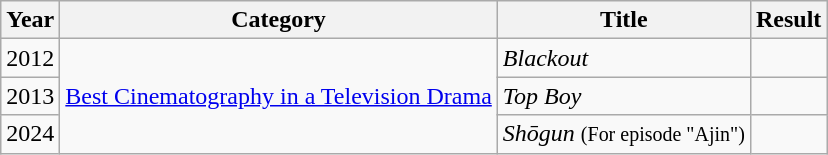<table class="wikitable">
<tr>
<th>Year</th>
<th>Category</th>
<th>Title</th>
<th>Result</th>
</tr>
<tr>
<td>2012</td>
<td rowspan=3><a href='#'>Best Cinematography in a Television Drama</a></td>
<td><em>Blackout</em></td>
<td></td>
</tr>
<tr>
<td>2013</td>
<td><em>Top Boy</em></td>
<td></td>
</tr>
<tr>
<td>2024</td>
<td><em>Shōgun</em> <small>(For episode "Ajin")</small></td>
<td></td>
</tr>
</table>
